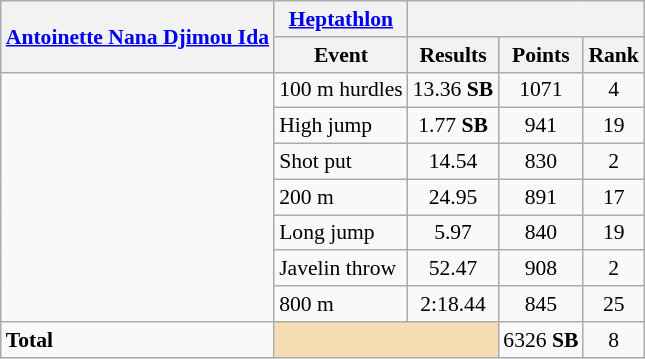<table class=wikitable style="font-size:90%;">
<tr>
<th rowspan="2"><a href='#'>Antoinette Nana Djimou Ida</a></th>
<th><a href='#'>Heptathlon</a></th>
<th colspan="3"></th>
</tr>
<tr>
<th>Event</th>
<th>Results</th>
<th>Points</th>
<th>Rank</th>
</tr>
<tr style="border-top: single;">
<td rowspan="7"></td>
<td>100 m hurdles</td>
<td align=center>13.36 <strong>SB</strong></td>
<td align=center>1071</td>
<td align=center>4</td>
</tr>
<tr>
<td>High jump</td>
<td align=center>1.77 <strong>SB</strong></td>
<td align=center>941</td>
<td align=center>19</td>
</tr>
<tr>
<td>Shot put</td>
<td align=center>14.54</td>
<td align=center>830</td>
<td align=center>2</td>
</tr>
<tr>
<td>200 m</td>
<td align=center>24.95</td>
<td align=center>891</td>
<td align=center>17</td>
</tr>
<tr>
<td>Long jump</td>
<td align=center>5.97</td>
<td align=center>840</td>
<td align=center>19</td>
</tr>
<tr>
<td>Javelin throw</td>
<td align=center>52.47</td>
<td align=center>908</td>
<td align=center>2</td>
</tr>
<tr>
<td>800 m</td>
<td align=center>2:18.44</td>
<td align=center>845</td>
<td align=center>25</td>
</tr>
<tr style="border-top: single;">
<td><strong>Total</strong></td>
<td colspan="2" style="background:wheat;"></td>
<td align=center>6326 <strong>SB</strong></td>
<td align=center>8</td>
</tr>
</table>
